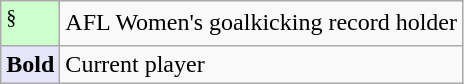<table class=wikitable>
<tr>
<td bgcolor=CCFFCC><sup>§</sup></td>
<td>AFL Women's goalkicking record holder</td>
</tr>
<tr>
<td bgcolor=E6E6FA><strong>Bold</strong></td>
<td>Current player</td>
</tr>
</table>
